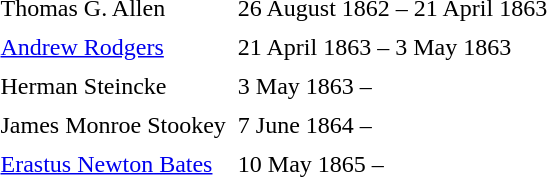<table cellpadding=3>
<tr>
<td>Thomas G. Allen</td>
<td>26 August 1862 – 21 April 1863</td>
</tr>
<tr>
<td><a href='#'>Andrew Rodgers</a></td>
<td>21 April 1863 – 3 May 1863</td>
</tr>
<tr>
<td>Herman Steincke</td>
<td>3 May 1863 –</td>
</tr>
<tr>
<td>James Monroe Stookey</td>
<td>7 June 1864 –</td>
</tr>
<tr>
<td><a href='#'>Erastus Newton Bates</a></td>
<td>10 May 1865 –</td>
</tr>
<tr>
</tr>
</table>
